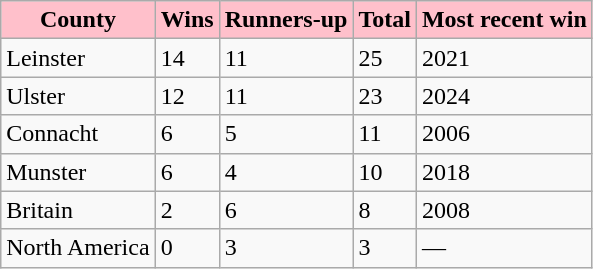<table class="wikitable">
<tr>
<th style="background:pink;"><strong>County</strong></th>
<th style="background:pink;"><strong>Wins</strong></th>
<th style="background:pink;"><strong>Runners-up</strong></th>
<th style="background:pink;"><strong>Total</strong></th>
<th style="background:pink;"><strong>Most recent win</strong></th>
</tr>
<tr>
<td>Leinster</td>
<td>14</td>
<td>11</td>
<td>25</td>
<td>2021</td>
</tr>
<tr>
<td>Ulster</td>
<td>12</td>
<td>11</td>
<td>23</td>
<td>2024</td>
</tr>
<tr>
<td>Connacht</td>
<td>6</td>
<td>5</td>
<td>11</td>
<td>2006</td>
</tr>
<tr>
<td>Munster</td>
<td>6</td>
<td>4</td>
<td>10</td>
<td>2018</td>
</tr>
<tr>
<td>Britain</td>
<td>2</td>
<td>6</td>
<td>8</td>
<td>2008</td>
</tr>
<tr>
<td>North America</td>
<td>0</td>
<td>3</td>
<td>3</td>
<td>—</td>
</tr>
</table>
